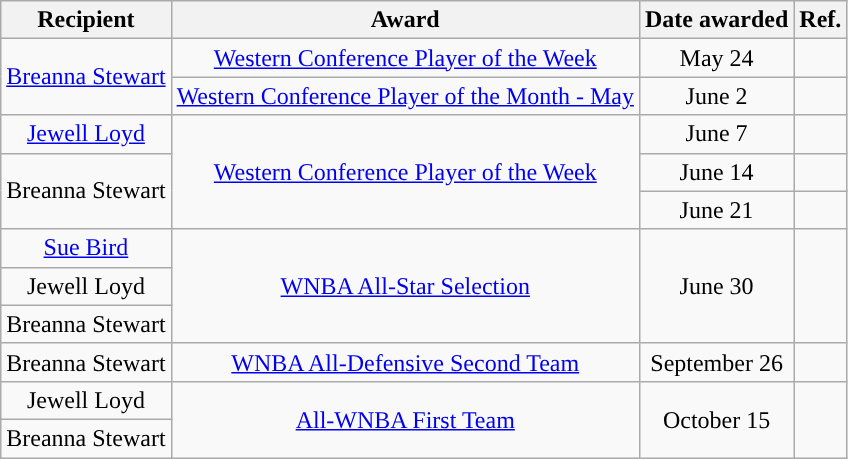<table class="wikitable sortable sortable" style="text-align: center">
<tr>
<th>Recipient</th>
<th>Award</th>
<th>Date awarded</th>
<th>Ref.</th>
</tr>
<tr>
<td rowspan=2><a href='#'>Breanna Stewart</a></td>
<td><a href='#'>Western Conference Player of the Week</a></td>
<td>May 24</td>
<td></td>
</tr>
<tr>
<td><a href='#'>Western Conference Player of the Month - May</a></td>
<td>June 2</td>
<td></td>
</tr>
<tr>
<td><a href='#'>Jewell Loyd</a></td>
<td rowspan=3><a href='#'>Western Conference Player of the Week</a></td>
<td>June 7</td>
<td></td>
</tr>
<tr>
<td rowspan=2>Breanna Stewart</td>
<td>June 14</td>
<td></td>
</tr>
<tr>
<td>June 21</td>
<td></td>
</tr>
<tr>
<td><a href='#'>Sue Bird</a></td>
<td rowspan=3><a href='#'>WNBA All-Star Selection</a></td>
<td rowspan=3>June 30</td>
<td rowspan=3></td>
</tr>
<tr>
<td>Jewell Loyd</td>
</tr>
<tr>
<td>Breanna Stewart</td>
</tr>
<tr>
<td>Breanna Stewart</td>
<td><a href='#'>WNBA All-Defensive Second Team</a></td>
<td>September 26</td>
<td></td>
</tr>
<tr>
<td>Jewell Loyd</td>
<td rowspan=2><a href='#'>All-WNBA First Team</a></td>
<td rowspan=2>October 15</td>
<td rowspan=2></td>
</tr>
<tr>
<td>Breanna Stewart</td>
</tr>
</table>
